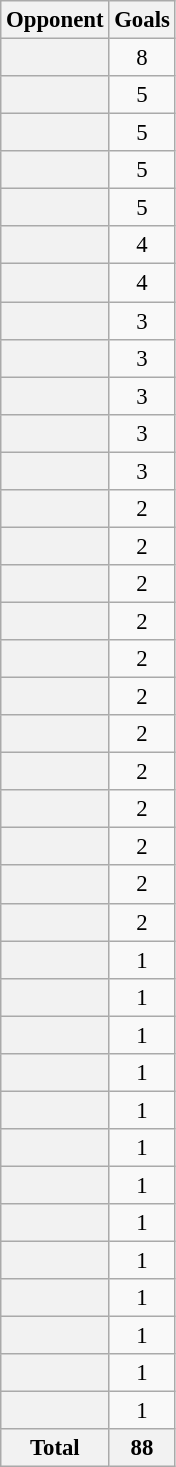<table class="wikitable plainrowheaders sortable" style="text-align:center; font-size:95%">
<tr>
<th scope="col">Opponent</th>
<th scope="col">Goals</th>
</tr>
<tr>
<th scope="row"></th>
<td>8</td>
</tr>
<tr>
<th scope="row"></th>
<td>5</td>
</tr>
<tr>
<th scope="row"></th>
<td>5</td>
</tr>
<tr>
<th scope="row"></th>
<td>5</td>
</tr>
<tr>
<th scope="row"></th>
<td>5</td>
</tr>
<tr>
<th scope="row"></th>
<td>4</td>
</tr>
<tr>
<th scope="row"></th>
<td>4</td>
</tr>
<tr>
<th scope="row"></th>
<td>3</td>
</tr>
<tr>
<th scope="row"></th>
<td>3</td>
</tr>
<tr>
<th scope="row"></th>
<td>3</td>
</tr>
<tr>
<th scope="row"></th>
<td>3</td>
</tr>
<tr>
<th scope="row"></th>
<td>3</td>
</tr>
<tr>
<th scope="row"></th>
<td>2</td>
</tr>
<tr>
<th scope="row"></th>
<td>2</td>
</tr>
<tr>
<th scope="row"></th>
<td>2</td>
</tr>
<tr>
<th scope="row"></th>
<td>2</td>
</tr>
<tr>
<th scope="row"></th>
<td>2</td>
</tr>
<tr>
<th scope="row"></th>
<td>2</td>
</tr>
<tr>
<th scope="row"></th>
<td>2</td>
</tr>
<tr>
<th scope="row"></th>
<td>2</td>
</tr>
<tr>
<th scope="row"></th>
<td>2</td>
</tr>
<tr>
<th scope="row"></th>
<td>2</td>
</tr>
<tr>
<th scope="row"></th>
<td>2</td>
</tr>
<tr>
<th scope="row"></th>
<td>2</td>
</tr>
<tr>
<th scope="row"></th>
<td>1</td>
</tr>
<tr>
<th scope="row"></th>
<td>1</td>
</tr>
<tr>
<th scope="row"></th>
<td>1</td>
</tr>
<tr>
<th scope="row"></th>
<td>1</td>
</tr>
<tr>
<th scope="row"></th>
<td>1</td>
</tr>
<tr>
<th scope="row"></th>
<td>1</td>
</tr>
<tr>
<th scope="row"></th>
<td>1</td>
</tr>
<tr>
<th scope="row"></th>
<td>1</td>
</tr>
<tr>
<th scope="row"></th>
<td>1</td>
</tr>
<tr>
<th scope="row"></th>
<td>1</td>
</tr>
<tr>
<th scope="row"></th>
<td>1</td>
</tr>
<tr>
<th scope="row"></th>
<td>1</td>
</tr>
<tr>
<th scope="row"></th>
<td>1</td>
</tr>
<tr>
<th>Total</th>
<th>88</th>
</tr>
</table>
